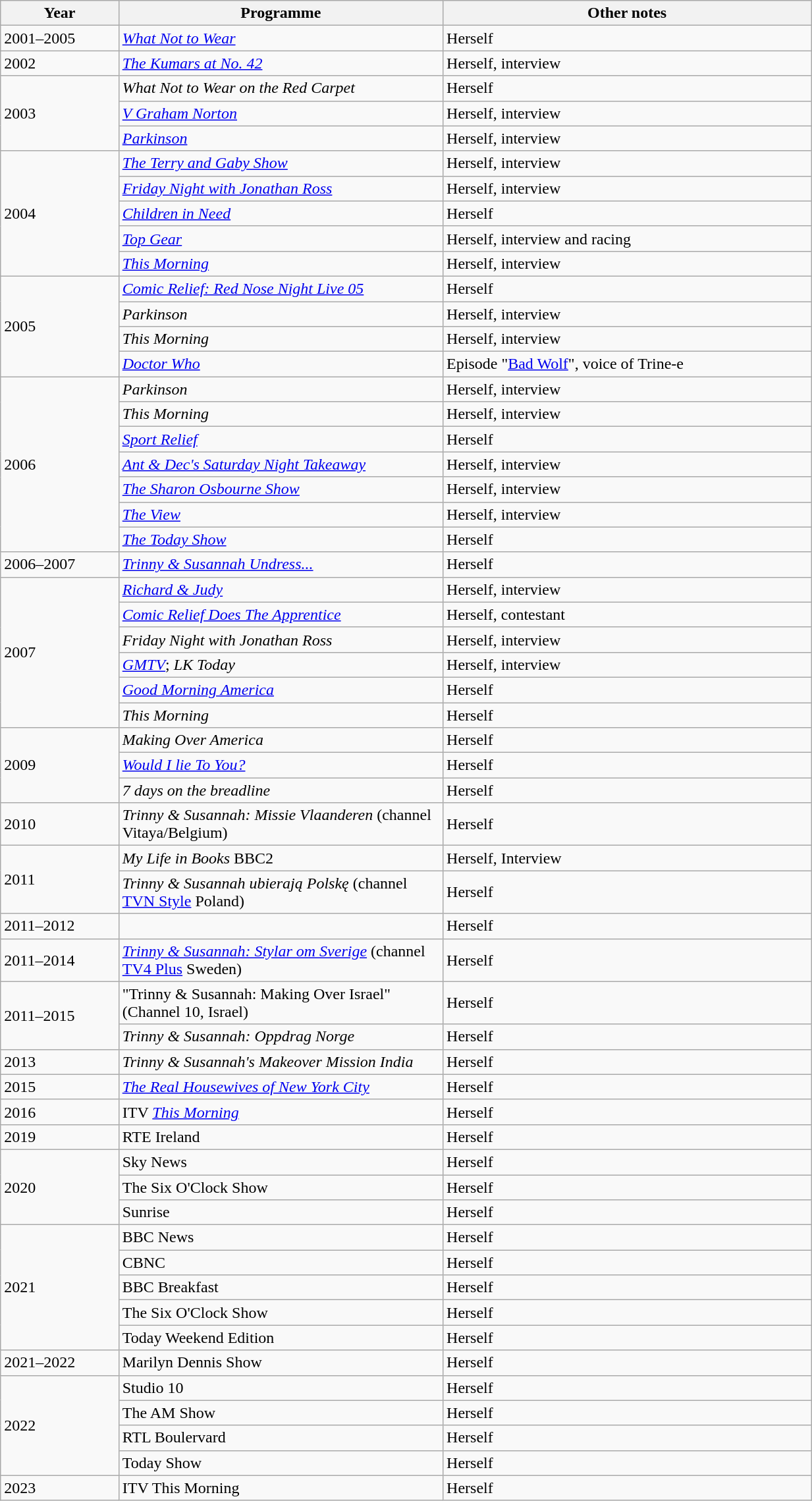<table class="wikitable sortable" style="width:65%;">
<tr>
<th>Year</th>
<th style="width:40%;">Programme</th>
<th>Other notes</th>
</tr>
<tr>
<td>2001–2005</td>
<td><em><a href='#'>What Not to Wear</a></em></td>
<td>Herself</td>
</tr>
<tr>
<td>2002</td>
<td><em><a href='#'>The Kumars at No. 42</a></em></td>
<td>Herself, interview</td>
</tr>
<tr>
<td rowspan="3">2003</td>
<td><em>What Not to Wear on the Red Carpet</em></td>
<td>Herself</td>
</tr>
<tr>
<td><em><a href='#'>V Graham Norton</a></em></td>
<td>Herself, interview</td>
</tr>
<tr>
<td><em><a href='#'>Parkinson</a></em></td>
<td>Herself, interview</td>
</tr>
<tr>
<td rowspan="5">2004</td>
<td><em><a href='#'>The Terry and Gaby Show</a></em></td>
<td>Herself, interview</td>
</tr>
<tr>
<td><em><a href='#'>Friday Night with Jonathan Ross</a></em></td>
<td>Herself, interview</td>
</tr>
<tr>
<td><em><a href='#'>Children in Need</a></em></td>
<td>Herself</td>
</tr>
<tr>
<td><em><a href='#'>Top Gear</a></em></td>
<td>Herself, interview and racing</td>
</tr>
<tr>
<td><em><a href='#'>This Morning</a></em></td>
<td>Herself, interview</td>
</tr>
<tr>
<td rowspan="4">2005</td>
<td><em><a href='#'>Comic Relief: Red Nose Night Live 05</a></em></td>
<td>Herself</td>
</tr>
<tr>
<td><em>Parkinson</em></td>
<td>Herself, interview</td>
</tr>
<tr>
<td><em>This Morning</em></td>
<td>Herself, interview</td>
</tr>
<tr>
<td><em><a href='#'>Doctor Who</a></em></td>
<td>Episode "<a href='#'>Bad Wolf</a>", voice of Trine-e</td>
</tr>
<tr>
<td rowspan="7">2006</td>
<td><em>Parkinson</em></td>
<td>Herself, interview</td>
</tr>
<tr>
<td><em>This Morning</em></td>
<td>Herself, interview</td>
</tr>
<tr>
<td><em><a href='#'>Sport Relief</a></em></td>
<td>Herself</td>
</tr>
<tr>
<td><em><a href='#'>Ant & Dec's Saturday Night Takeaway</a></em></td>
<td>Herself, interview</td>
</tr>
<tr>
<td><em><a href='#'>The Sharon Osbourne Show</a></em></td>
<td>Herself, interview</td>
</tr>
<tr>
<td><em><a href='#'>The View</a></em></td>
<td>Herself, interview</td>
</tr>
<tr>
<td><em><a href='#'>The Today Show</a></em></td>
<td>Herself</td>
</tr>
<tr>
<td>2006–2007</td>
<td><em><a href='#'>Trinny & Susannah Undress...</a></em></td>
<td>Herself</td>
</tr>
<tr>
<td rowspan="6">2007</td>
<td><em><a href='#'>Richard & Judy</a></em></td>
<td>Herself, interview</td>
</tr>
<tr>
<td><em><a href='#'>Comic Relief Does The Apprentice</a></em></td>
<td>Herself, contestant</td>
</tr>
<tr>
<td><em>Friday Night with Jonathan Ross</em></td>
<td>Herself, interview</td>
</tr>
<tr>
<td><em><a href='#'>GMTV</a></em>; <em>LK Today</em></td>
<td>Herself, interview</td>
</tr>
<tr>
<td><em><a href='#'>Good Morning America</a></em></td>
<td>Herself</td>
</tr>
<tr>
<td><em>This Morning</em></td>
<td>Herself</td>
</tr>
<tr>
<td rowspan="3">2009</td>
<td><em>Making Over America</em></td>
<td>Herself</td>
</tr>
<tr>
<td><em><a href='#'>Would I lie To You?</a></em></td>
<td>Herself</td>
</tr>
<tr>
<td><em>7 days on the breadline</em></td>
<td>Herself</td>
</tr>
<tr>
<td>2010</td>
<td><em>Trinny & Susannah: Missie Vlaanderen</em> (channel Vitaya/Belgium)</td>
<td>Herself</td>
</tr>
<tr>
<td rowspan="2">2011</td>
<td><em>My Life in Books</em> BBC2</td>
<td>Herself, Interview</td>
</tr>
<tr>
<td><em>Trinny & Susannah ubierają Polskę</em> (channel <a href='#'>TVN Style</a> Poland)</td>
<td>Herself</td>
</tr>
<tr>
<td>2011–2012</td>
<td></td>
<td>Herself</td>
</tr>
<tr>
<td>2011–2014</td>
<td><em><a href='#'>Trinny & Susannah: Stylar om Sverige</a></em> (channel <a href='#'>TV4 Plus</a> Sweden)</td>
<td>Herself</td>
</tr>
<tr>
<td rowspan="2">2011–2015</td>
<td>"Trinny & Susannah: Making Over Israel" (Channel 10, Israel)</td>
<td>Herself</td>
</tr>
<tr>
<td><em>Trinny & Susannah: Oppdrag Norge</em> </td>
<td>Herself</td>
</tr>
<tr>
<td>2013</td>
<td><em>Trinny & Susannah's Makeover Mission India</em></td>
<td>Herself</td>
</tr>
<tr>
<td>2015</td>
<td><em><a href='#'>The Real Housewives of New York City</a></em></td>
<td>Herself</td>
</tr>
<tr>
<td>2016</td>
<td>ITV <em><a href='#'>This Morning</a></em></td>
<td>Herself</td>
</tr>
<tr>
<td>2019</td>
<td>RTE Ireland</td>
<td>Herself</td>
</tr>
<tr>
<td rowspan="3">2020</td>
<td>Sky News</td>
<td>Herself</td>
</tr>
<tr>
<td>The Six O'Clock Show</td>
<td>Herself</td>
</tr>
<tr>
<td>Sunrise</td>
<td>Herself</td>
</tr>
<tr>
<td rowspan="5">2021</td>
<td>BBC News</td>
<td>Herself</td>
</tr>
<tr>
<td>CBNC</td>
<td>Herself</td>
</tr>
<tr>
<td>BBC Breakfast</td>
<td>Herself</td>
</tr>
<tr>
<td>The Six O'Clock Show</td>
<td>Herself</td>
</tr>
<tr>
<td>Today Weekend Edition</td>
<td>Herself</td>
</tr>
<tr>
<td>2021–2022</td>
<td>Marilyn Dennis Show</td>
<td>Herself</td>
</tr>
<tr>
<td rowspan="4">2022</td>
<td>Studio 10</td>
<td>Herself</td>
</tr>
<tr>
<td>The AM Show</td>
<td>Herself</td>
</tr>
<tr>
<td>RTL Boulervard</td>
<td>Herself</td>
</tr>
<tr>
<td>Today Show</td>
<td>Herself</td>
</tr>
<tr>
<td>2023</td>
<td>ITV This Morning</td>
<td>Herself</td>
</tr>
</table>
